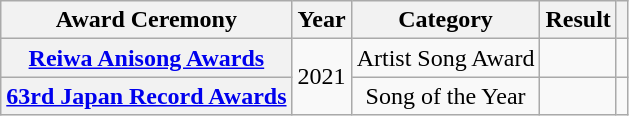<table class="wikitable sortable plainrowheaders" style=text-align:center>
<tr>
<th scope="col">Award Ceremony</th>
<th scope="col">Year</th>
<th scope="col">Category</th>
<th scope="col">Result</th>
<th scope="col" class="unsortable"></th>
</tr>
<tr>
<th scope="row" style="text-align:center;"><a href='#'>Reiwa Anisong Awards</a></th>
<td scope="row" rowspan="2" style="text-align:center;">2021</td>
<td scope="row" style="text-align:center;">Artist Song Award</td>
<td></td>
<td scope="row" style="text-align:center;"></td>
</tr>
<tr>
<th scope="row" style="text-align:center;"><a href='#'>63rd Japan Record Awards</a></th>
<td scope="row" style="text-align:center;">Song of the Year</td>
<td></td>
<td scope="row" style="text-align:center;"></td>
</tr>
</table>
